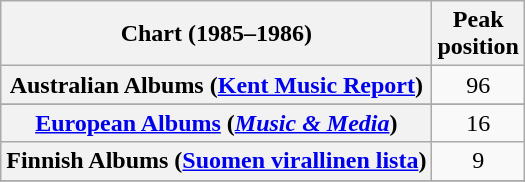<table class="wikitable sortable plainrowheaders" style="text-align:center">
<tr>
<th scope="col">Chart (1985–1986)</th>
<th scope="col">Peak<br>position</th>
</tr>
<tr>
<th scope="row">Australian Albums (<a href='#'>Kent Music Report</a>)</th>
<td>96</td>
</tr>
<tr>
</tr>
<tr>
</tr>
<tr>
<th scope="row"><a href='#'>European Albums</a> (<em><a href='#'>Music & Media</a></em>)</th>
<td>16</td>
</tr>
<tr>
<th scope="row">Finnish Albums (<a href='#'>Suomen virallinen lista</a>)</th>
<td>9</td>
</tr>
<tr>
</tr>
<tr>
</tr>
<tr>
</tr>
<tr>
</tr>
<tr>
</tr>
</table>
